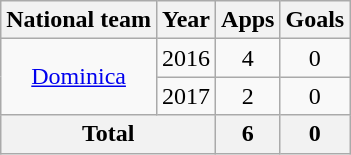<table class="wikitable" style="text-align:center">
<tr>
<th>National team</th>
<th>Year</th>
<th>Apps</th>
<th>Goals</th>
</tr>
<tr>
<td rowspan="2"><a href='#'>Dominica</a></td>
<td>2016</td>
<td>4</td>
<td>0</td>
</tr>
<tr>
<td>2017</td>
<td>2</td>
<td>0</td>
</tr>
<tr>
<th colspan=2>Total</th>
<th>6</th>
<th>0</th>
</tr>
</table>
